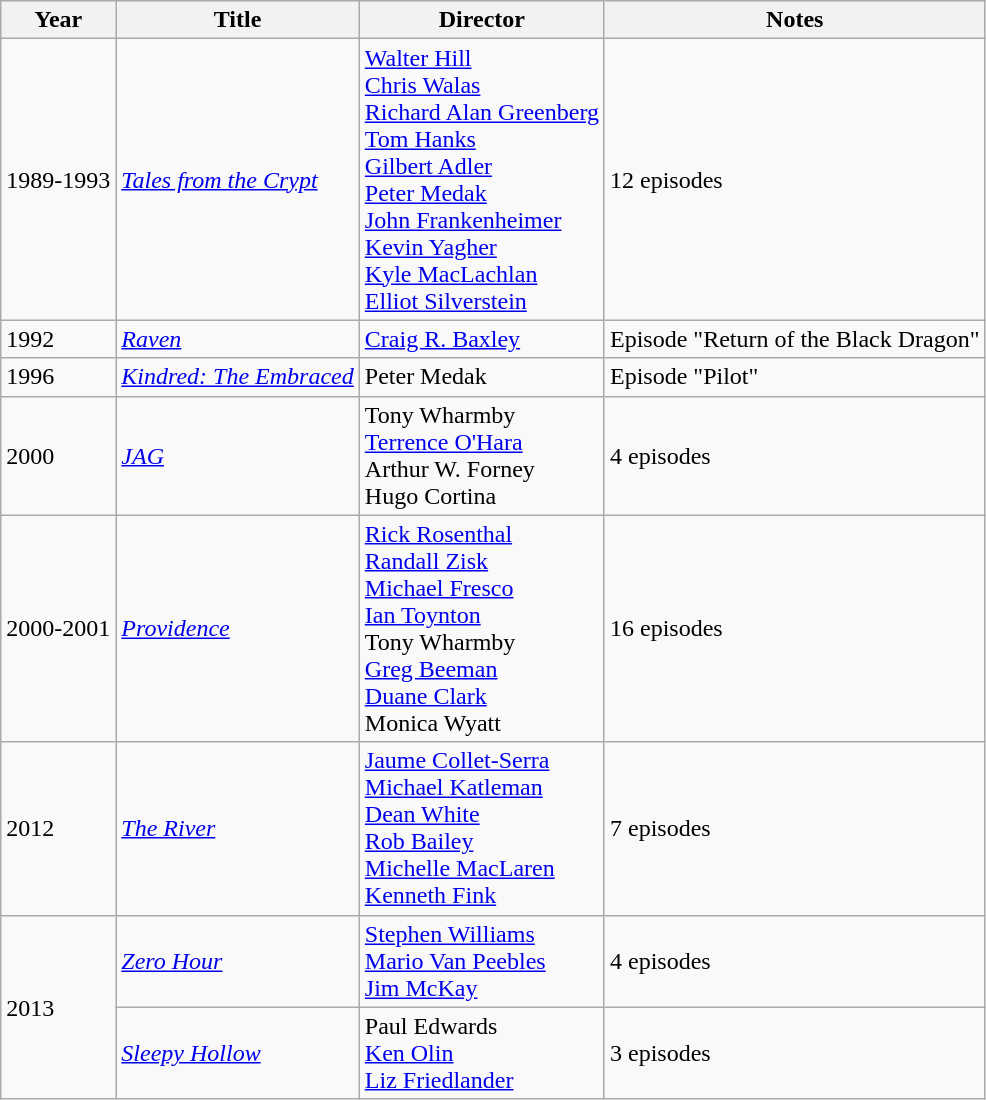<table class="wikitable plainrowheaders">
<tr>
<th>Year</th>
<th>Title</th>
<th>Director</th>
<th>Notes</th>
</tr>
<tr>
<td>1989-1993</td>
<td><em><a href='#'>Tales from the Crypt</a></em></td>
<td><a href='#'>Walter Hill</a><br><a href='#'>Chris Walas</a><br><a href='#'>Richard Alan Greenberg</a><br><a href='#'>Tom Hanks</a><br><a href='#'>Gilbert Adler</a><br><a href='#'>Peter Medak</a><br><a href='#'>John Frankenheimer</a><br><a href='#'>Kevin Yagher</a><br><a href='#'>Kyle MacLachlan</a><br><a href='#'>Elliot Silverstein</a></td>
<td>12 episodes</td>
</tr>
<tr>
<td>1992</td>
<td><em><a href='#'>Raven</a></em></td>
<td><a href='#'>Craig R. Baxley</a></td>
<td>Episode "Return of the Black Dragon"</td>
</tr>
<tr>
<td>1996</td>
<td><em><a href='#'>Kindred: The Embraced</a></em></td>
<td>Peter Medak</td>
<td>Episode "Pilot"</td>
</tr>
<tr>
<td>2000</td>
<td><em><a href='#'>JAG</a></em></td>
<td>Tony Wharmby<br><a href='#'>Terrence O'Hara</a><br>Arthur W. Forney<br>Hugo Cortina</td>
<td>4 episodes</td>
</tr>
<tr>
<td>2000-2001</td>
<td><em><a href='#'>Providence</a></em></td>
<td><a href='#'>Rick Rosenthal</a><br><a href='#'>Randall Zisk</a><br><a href='#'>Michael Fresco</a><br><a href='#'>Ian Toynton</a><br>Tony Wharmby<br><a href='#'>Greg Beeman</a><br><a href='#'>Duane Clark</a><br>Monica Wyatt</td>
<td>16 episodes</td>
</tr>
<tr>
<td>2012</td>
<td><em><a href='#'>The River</a></em></td>
<td><a href='#'>Jaume Collet-Serra</a><br><a href='#'>Michael Katleman</a><br><a href='#'>Dean White</a><br><a href='#'>Rob Bailey</a><br><a href='#'>Michelle MacLaren</a><br><a href='#'>Kenneth Fink</a></td>
<td>7 episodes</td>
</tr>
<tr>
<td rowspan=2>2013</td>
<td><em><a href='#'>Zero Hour</a></em></td>
<td><a href='#'>Stephen Williams</a><br><a href='#'>Mario Van Peebles</a><br><a href='#'>Jim McKay</a></td>
<td>4 episodes</td>
</tr>
<tr>
<td><em><a href='#'>Sleepy Hollow</a></em></td>
<td>Paul Edwards<br><a href='#'>Ken Olin</a><br><a href='#'>Liz Friedlander</a></td>
<td>3 episodes</td>
</tr>
</table>
